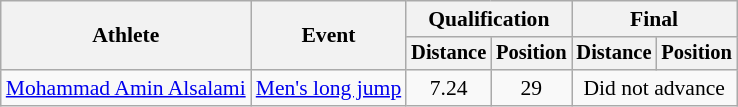<table class=wikitable style="font-size:90%">
<tr>
<th rowspan="2">Athlete</th>
<th rowspan="2">Event</th>
<th colspan="2">Qualification</th>
<th colspan="2">Final</th>
</tr>
<tr style="font-size:95%">
<th>Distance</th>
<th>Position</th>
<th>Distance</th>
<th>Position</th>
</tr>
<tr align=center>
<td align=left><a href='#'>Mohammad Amin Alsalami</a></td>
<td align=left><a href='#'>Men's long jump</a></td>
<td>7.24</td>
<td>29</td>
<td colspan=2>Did not advance</td>
</tr>
</table>
